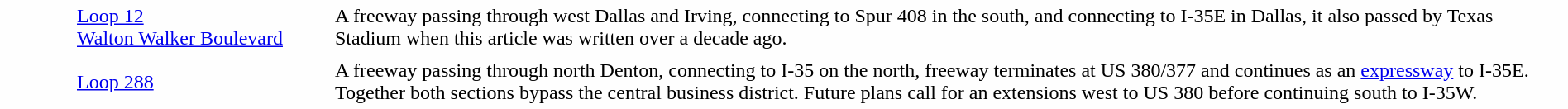<table width="100%" cellpadding="4" cellspacing="0">
<tr>
<td style="width:50px; text-align:center" bgcolor="#FEFEFE"></td>
<td style="width:200px; text-align:left" bgcolor="#FEFEFE"><a href='#'>Loop 12</a><br><a href='#'>Walton Walker Boulevard</a></td>
<td bgcolor="#FEFEFE">A freeway passing through west Dallas and Irving, connecting to Spur 408 in the south, and connecting to I-35E in Dallas, it also passed by Texas Stadium when this article was written over a decade ago.</td>
</tr>
<tr>
<td style="width:50px; text-align:center" bgcolor="#FEFEFE"></td>
<td style="width:200px; text-align:left" bgcolor="#FEFEFE"><a href='#'>Loop 288</a></td>
<td bgcolor="#FEFEFE">A freeway passing through north Denton, connecting to I-35 on the north, freeway terminates at US 380/377 and continues as an <a href='#'>expressway</a> to I-35E. Together both sections bypass the central business district. Future plans call for an extensions west to US 380 before continuing south to I-35W.</td>
</tr>
</table>
